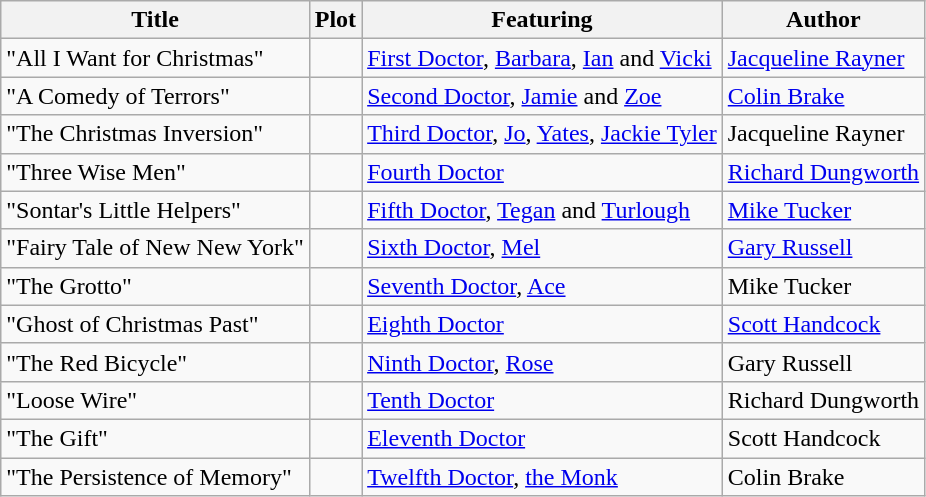<table class="wikitable">
<tr>
<th>Title</th>
<th>Plot</th>
<th>Featuring</th>
<th>Author</th>
</tr>
<tr>
<td>"All I Want for Christmas"</td>
<td></td>
<td><a href='#'>First Doctor</a>, <a href='#'>Barbara</a>, <a href='#'>Ian</a> and <a href='#'>Vicki</a></td>
<td><a href='#'>Jacqueline Rayner</a></td>
</tr>
<tr>
<td>"A Comedy of Terrors"</td>
<td></td>
<td><a href='#'>Second Doctor</a>, <a href='#'>Jamie</a> and <a href='#'>Zoe</a></td>
<td><a href='#'>Colin Brake</a></td>
</tr>
<tr>
<td>"The Christmas Inversion"</td>
<td></td>
<td><a href='#'>Third Doctor</a>, <a href='#'>Jo</a>, <a href='#'>Yates</a>, <a href='#'>Jackie Tyler</a></td>
<td>Jacqueline Rayner</td>
</tr>
<tr>
<td>"Three Wise Men"</td>
<td></td>
<td><a href='#'>Fourth Doctor</a></td>
<td><a href='#'>Richard Dungworth</a></td>
</tr>
<tr>
<td>"Sontar's Little Helpers"</td>
<td></td>
<td><a href='#'>Fifth Doctor</a>, <a href='#'>Tegan</a> and <a href='#'>Turlough</a></td>
<td><a href='#'>Mike Tucker</a></td>
</tr>
<tr>
<td>"Fairy Tale of New New York"</td>
<td></td>
<td><a href='#'>Sixth Doctor</a>, <a href='#'>Mel</a></td>
<td><a href='#'>Gary Russell</a></td>
</tr>
<tr>
<td>"The Grotto"</td>
<td></td>
<td><a href='#'>Seventh Doctor</a>, <a href='#'>Ace</a></td>
<td>Mike Tucker</td>
</tr>
<tr>
<td>"Ghost of Christmas Past"</td>
<td></td>
<td><a href='#'>Eighth Doctor</a></td>
<td><a href='#'>Scott Handcock</a></td>
</tr>
<tr>
<td>"The Red Bicycle"</td>
<td></td>
<td><a href='#'>Ninth Doctor</a>, <a href='#'>Rose</a></td>
<td>Gary Russell</td>
</tr>
<tr>
<td>"Loose Wire"</td>
<td></td>
<td><a href='#'>Tenth Doctor</a></td>
<td>Richard Dungworth</td>
</tr>
<tr>
<td>"The Gift"</td>
<td></td>
<td><a href='#'>Eleventh Doctor</a></td>
<td>Scott Handcock</td>
</tr>
<tr>
<td>"The Persistence of Memory"</td>
<td></td>
<td><a href='#'>Twelfth Doctor</a>, <a href='#'>the Monk</a></td>
<td>Colin Brake</td>
</tr>
</table>
